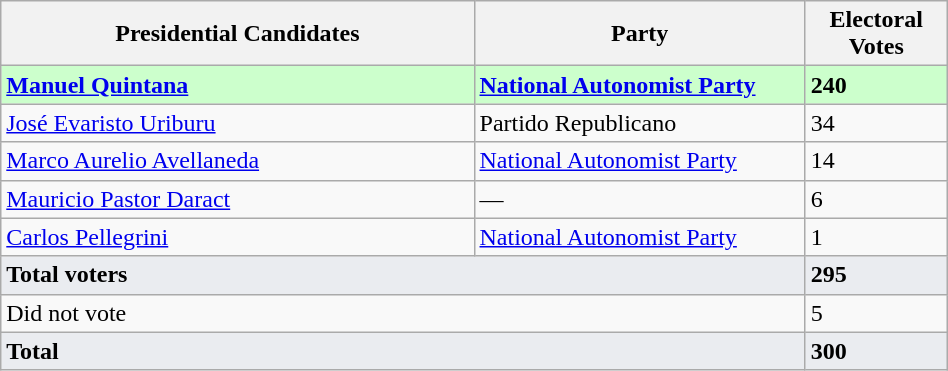<table class="wikitable" width="50%">
<tr>
<th width="50%">Presidential Candidates</th>
<th width="35%">Party</th>
<th width="15%">Electoral Votes</th>
</tr>
<tr style="background:#cfc;">
<td><strong><a href='#'>Manuel Quintana</a></strong></td>
<td><strong><a href='#'>National Autonomist Party</a></strong></td>
<td><strong>240</strong></td>
</tr>
<tr>
<td><a href='#'>José Evaristo Uriburu</a></td>
<td>Partido Republicano</td>
<td>34</td>
</tr>
<tr>
<td><a href='#'>Marco Aurelio Avellaneda</a></td>
<td><a href='#'>National Autonomist Party</a></td>
<td>14</td>
</tr>
<tr>
<td><a href='#'>Mauricio Pastor Daract</a></td>
<td>—</td>
<td>6</td>
</tr>
<tr>
<td><a href='#'>Carlos Pellegrini</a></td>
<td><a href='#'>National Autonomist Party</a></td>
<td>1</td>
</tr>
<tr style="background:#EAECF0;">
<td colspan=2><strong>Total voters</strong></td>
<td><strong>295</strong></td>
</tr>
<tr>
<td colspan=2>Did not vote</td>
<td>5</td>
</tr>
<tr style="background:#EAECF0;">
<td colspan=2><strong>Total</strong></td>
<td><strong>300</strong></td>
</tr>
</table>
